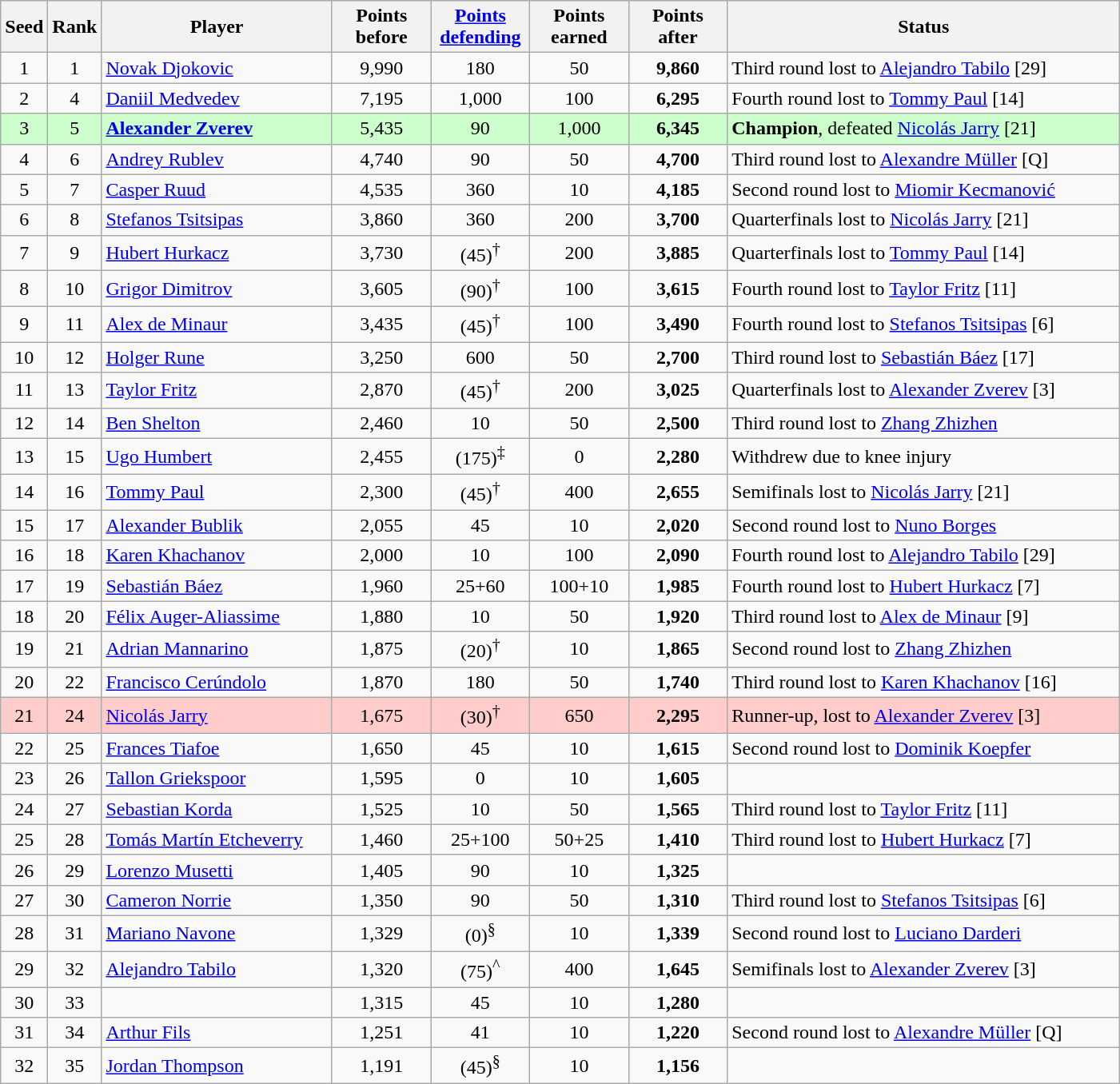<table class="wikitable sortable">
<tr>
<th style="width:30px;">Seed</th>
<th style="width:30px;">Rank</th>
<th style="width:185px;">Player</th>
<th style="width:75px;">Points before</th>
<th style="width:75px;"><a href='#'>Points defending</a></th>
<th style="width:75px;">Points earned</th>
<th style="width:75px;">Points after</th>
<th style="width:320px;">Status</th>
</tr>
<tr>
<td style="text-align:center;">1</td>
<td style="text-align:center;">1</td>
<td> <a href='#'>Novak Djokovic</a></td>
<td style="text-align:center;">9,990</td>
<td style="text-align:center;">180</td>
<td style="text-align:center;">50</td>
<td style="text-align:center;"><strong>9,860</strong></td>
<td>Third round lost to  <a href='#'>Alejandro Tabilo</a> [29]</td>
</tr>
<tr>
<td style="text-align:center;">2</td>
<td style="text-align:center;">4</td>
<td> <a href='#'>Daniil Medvedev</a></td>
<td style="text-align:center;">7,195</td>
<td style="text-align:center;">1,000</td>
<td style="text-align:center;">100</td>
<td style="text-align:center;"><strong>6,295</strong></td>
<td>Fourth round lost to  <a href='#'>Tommy Paul</a> [14]</td>
</tr>
<tr style=background:#CFC>
<td style="text-align:center;">3</td>
<td style="text-align:center;">5</td>
<td> <strong><a href='#'>Alexander Zverev</a></strong></td>
<td style="text-align:center;">5,435</td>
<td style="text-align:center;">90</td>
<td style="text-align:center;">1,000</td>
<td style="text-align:center;"><strong>6,345</strong></td>
<td><strong>Champion</strong>, defeated  <a href='#'>Nicolás Jarry</a> [21]</td>
</tr>
<tr>
<td style="text-align:center;">4</td>
<td style="text-align:center;">6</td>
<td> <a href='#'>Andrey Rublev</a></td>
<td style="text-align:center;">4,740</td>
<td style="text-align:center;">90</td>
<td style="text-align:center;">50</td>
<td style="text-align:center;"><strong>4,700</strong></td>
<td>Third round lost to  <a href='#'>Alexandre Müller</a> [Q]</td>
</tr>
<tr>
<td style="text-align:center;">5</td>
<td style="text-align:center;">7</td>
<td> <a href='#'>Casper Ruud</a></td>
<td style="text-align:center;">4,535</td>
<td style="text-align:center;">360</td>
<td style="text-align:center;">10</td>
<td style="text-align:center;"><strong>4,185</strong></td>
<td>Second round lost to  <a href='#'>Miomir Kecmanović</a></td>
</tr>
<tr>
<td style="text-align:center;">6</td>
<td style="text-align:center;">8</td>
<td> <a href='#'>Stefanos Tsitsipas</a></td>
<td style="text-align:center;">3,860</td>
<td style="text-align:center;">360</td>
<td style="text-align:center;">200</td>
<td style="text-align:center;"><strong>3,700</strong></td>
<td>Quarterfinals lost to  <a href='#'>Nicolás Jarry</a> [21]</td>
</tr>
<tr>
<td style="text-align:center;">7</td>
<td style="text-align:center;">9</td>
<td> <a href='#'>Hubert Hurkacz</a></td>
<td style="text-align:center;">3,730</td>
<td style="text-align:center;">(45)<sup>†</sup></td>
<td style="text-align:center;">200</td>
<td style="text-align:center;"><strong>3,885</strong></td>
<td>Quarterfinals lost to  <a href='#'>Tommy Paul</a> [14]</td>
</tr>
<tr>
<td style="text-align:center;">8</td>
<td style="text-align:center;">10</td>
<td> <a href='#'>Grigor Dimitrov</a></td>
<td style="text-align:center;">3,605</td>
<td style="text-align:center;">(90)<sup>†</sup></td>
<td style="text-align:center;">100</td>
<td style="text-align:center;"><strong>3,615</strong></td>
<td>Fourth round lost to  <a href='#'>Taylor Fritz</a> [11]</td>
</tr>
<tr>
<td style="text-align:center;">9</td>
<td style="text-align:center;">11</td>
<td> <a href='#'>Alex de Minaur</a></td>
<td style="text-align:center;">3,435</td>
<td style="text-align:center;">(45)<sup>†</sup></td>
<td style="text-align:center;">100</td>
<td style="text-align:center;"><strong>3,490</strong></td>
<td>Fourth round lost to  <a href='#'>Stefanos Tsitsipas</a> [6]</td>
</tr>
<tr>
<td style="text-align:center;">10</td>
<td style="text-align:center;">12</td>
<td> <a href='#'>Holger Rune</a></td>
<td style="text-align:center;">3,250</td>
<td style="text-align:center;">600</td>
<td style="text-align:center;">50</td>
<td style="text-align:center;"><strong>2,700</strong></td>
<td>Third round lost to  <a href='#'>Sebastián Báez</a> [17]</td>
</tr>
<tr>
<td style="text-align:center;">11</td>
<td style="text-align:center;">13</td>
<td> <a href='#'>Taylor Fritz</a></td>
<td style="text-align:center;">2,870</td>
<td style="text-align:center;">(45)<sup>†</sup></td>
<td style="text-align:center;">200</td>
<td style="text-align:center;"><strong>3,025</strong></td>
<td>Quarterfinals lost to  <a href='#'>Alexander Zverev</a> [3]</td>
</tr>
<tr>
<td style="text-align:center;">12</td>
<td style="text-align:center;">14</td>
<td> <a href='#'>Ben Shelton</a></td>
<td style="text-align:center;">2,460</td>
<td style="text-align:center;">10</td>
<td style="text-align:center;">50</td>
<td style="text-align:center;"><strong>2,500</strong></td>
<td>Third round lost to  <a href='#'>Zhang Zhizhen</a></td>
</tr>
<tr>
<td style="text-align:center;">13</td>
<td style="text-align:center;">15</td>
<td> <a href='#'>Ugo Humbert</a></td>
<td style="text-align:center;">2,455</td>
<td style="text-align:center;">(175)<sup>‡</sup></td>
<td style="text-align:center;">0</td>
<td style="text-align:center;"><strong>2,280</strong></td>
<td>Withdrew due to knee injury</td>
</tr>
<tr>
<td style="text-align:center;">14</td>
<td style="text-align:center;">16</td>
<td> <a href='#'>Tommy Paul</a></td>
<td style="text-align:center;">2,300</td>
<td style="text-align:center;">(45)<sup>†</sup></td>
<td style="text-align:center;">400</td>
<td style="text-align:center;"><strong>2,655</strong></td>
<td>Semifinals lost to  <a href='#'>Nicolás Jarry</a> [21]</td>
</tr>
<tr>
<td style="text-align:center;">15</td>
<td style="text-align:center;">17</td>
<td> <a href='#'>Alexander Bublik</a></td>
<td style="text-align:center;">2,055</td>
<td style="text-align:center;">45</td>
<td style="text-align:center;">10</td>
<td style="text-align:center;"><strong>2,020</strong></td>
<td>Second round lost to  <a href='#'>Nuno Borges</a></td>
</tr>
<tr>
<td style="text-align:center;">16</td>
<td style="text-align:center;">18</td>
<td> <a href='#'>Karen Khachanov</a></td>
<td style="text-align:center;">2,000</td>
<td style="text-align:center;">10</td>
<td style="text-align:center;">100</td>
<td style="text-align:center;"><strong>2,090</strong></td>
<td>Fourth round lost to  <a href='#'>Alejandro Tabilo</a> [29]</td>
</tr>
<tr>
<td style="text-align:center;">17</td>
<td style="text-align:center;">19</td>
<td> <a href='#'>Sebastián Báez</a></td>
<td style="text-align:center;">1,960</td>
<td style="text-align:center;">25+60</td>
<td style="text-align:center;">100+10</td>
<td style="text-align:center;"><strong>1,985</strong></td>
<td>Fourth round lost to  <a href='#'>Hubert Hurkacz</a> [7]</td>
</tr>
<tr>
<td style="text-align:center;">18</td>
<td style="text-align:center;">20</td>
<td> <a href='#'>Félix Auger-Aliassime</a></td>
<td style="text-align:center;">1,880</td>
<td style="text-align:center;">10</td>
<td style="text-align:center;">50</td>
<td style="text-align:center;"><strong>1,920</strong></td>
<td>Third round lost to  <a href='#'>Alex de Minaur</a> [9]</td>
</tr>
<tr>
<td style="text-align:center;">19</td>
<td style="text-align:center;">21</td>
<td> <a href='#'>Adrian Mannarino</a></td>
<td style="text-align:center;">1,875</td>
<td style="text-align:center;">(20)<sup>†</sup></td>
<td style="text-align:center;">10</td>
<td style="text-align:center;"><strong>1,865</strong></td>
<td>Second round lost to  <a href='#'>Zhang Zhizhen</a></td>
</tr>
<tr>
<td style="text-align:center;">20</td>
<td style="text-align:center;">22</td>
<td> <a href='#'>Francisco Cerúndolo</a></td>
<td style="text-align:center;">1,870</td>
<td style="text-align:center;">180</td>
<td style="text-align:center;">50</td>
<td style="text-align:center;"><strong>1,740</strong></td>
<td>Third round lost to  <a href='#'>Karen Khachanov</a> [16]</td>
</tr>
<tr style=background:#FCC>
<td style="text-align:center;">21</td>
<td style="text-align:center;">24</td>
<td> <a href='#'>Nicolás Jarry</a></td>
<td style="text-align:center;">1,675</td>
<td style="text-align:center;">(30)<sup>†</sup></td>
<td style="text-align:center;">650</td>
<td style="text-align:center;"><strong>2,295</strong></td>
<td>Runner-up, lost to  <a href='#'>Alexander Zverev</a> [3]</td>
</tr>
<tr>
<td style="text-align:center;">22</td>
<td style="text-align:center;">25</td>
<td> <a href='#'>Frances Tiafoe</a></td>
<td style="text-align:center;">1,650</td>
<td style="text-align:center;">45</td>
<td style="text-align:center;">10</td>
<td style="text-align:center;"><strong>1,615</strong></td>
<td>Second round lost to  <a href='#'>Dominik Koepfer</a></td>
</tr>
<tr>
<td style="text-align:center;">23</td>
<td style="text-align:center;">26</td>
<td> <a href='#'>Tallon Griekspoor</a></td>
<td style="text-align:center;">1,595</td>
<td style="text-align:center;">0</td>
<td style="text-align:center;">10</td>
<td style="text-align:center;"><strong>1,605</strong></td>
<td></td>
</tr>
<tr>
<td style="text-align:center;">24</td>
<td style="text-align:center;">27</td>
<td> <a href='#'>Sebastian Korda</a></td>
<td style="text-align:center;">1,525</td>
<td style="text-align:center;">10</td>
<td style="text-align:center;">50</td>
<td style="text-align:center;"><strong>1,565</strong></td>
<td>Third round lost to  <a href='#'>Taylor Fritz</a> [11]</td>
</tr>
<tr>
<td style="text-align:center;">25</td>
<td style="text-align:center;">28</td>
<td> <a href='#'>Tomás Martín Etcheverry</a></td>
<td style="text-align:center;">1,460</td>
<td style="text-align:center;">25+100</td>
<td style="text-align:center;">50+25</td>
<td style="text-align:center;"><strong>1,410</strong></td>
<td {{nowrap>Third round lost to  <a href='#'>Hubert Hurkacz</a> [7]</td>
</tr>
<tr>
<td style="text-align:center;">26</td>
<td style="text-align:center;">29</td>
<td> <a href='#'>Lorenzo Musetti</a></td>
<td style="text-align:center;">1,405</td>
<td style="text-align:center;">90</td>
<td style="text-align:center;">10</td>
<td style="text-align:center;"><strong>1,325</strong></td>
<td></td>
</tr>
<tr>
<td style="text-align:center;">27</td>
<td style="text-align:center;">30</td>
<td> <a href='#'>Cameron Norrie</a></td>
<td style="text-align:center;">1,350</td>
<td style="text-align:center;">90</td>
<td style="text-align:center;">50</td>
<td style="text-align:center;"><strong>1,310</strong></td>
<td>Third round lost to  <a href='#'>Stefanos Tsitsipas</a> [6]</td>
</tr>
<tr>
<td style="text-align:center;">28</td>
<td style="text-align:center;">31</td>
<td> <a href='#'>Mariano Navone</a></td>
<td style="text-align:center;">1,329</td>
<td style="text-align:center;">(0)<sup>§</sup></td>
<td style="text-align:center;">10</td>
<td style="text-align:center;"><strong>1,339</strong></td>
<td>Second round lost to  <a href='#'>Luciano Darderi</a></td>
</tr>
<tr>
<td style="text-align:center;">29</td>
<td style="text-align:center;">32</td>
<td> <a href='#'>Alejandro Tabilo</a></td>
<td style="text-align:center;">1,320</td>
<td style="text-align:center;">(75)<sup>^</sup></td>
<td style="text-align:center;">400</td>
<td style="text-align:center;"><strong>1,645</strong></td>
<td>Semifinals lost to  <a href='#'>Alexander Zverev</a> [3]</td>
</tr>
<tr>
<td style="text-align:center;">30</td>
<td style="text-align:center;">33</td>
<td></td>
<td style="text-align:center;">1,315</td>
<td style="text-align:center;">45</td>
<td style="text-align:center;">10</td>
<td style="text-align:center;"><strong>1,280</strong></td>
<td></td>
</tr>
<tr>
<td style="text-align:center;">31</td>
<td style="text-align:center;">34</td>
<td> <a href='#'>Arthur Fils</a></td>
<td style="text-align:center;">1,251</td>
<td style="text-align:center;">41</td>
<td style="text-align:center;">10</td>
<td style="text-align:center;"><strong>1,220</strong></td>
<td>Second round lost to  <a href='#'>Alexandre Müller</a> [Q]</td>
</tr>
<tr>
<td style="text-align:center;">32</td>
<td style="text-align:center;">35</td>
<td> <a href='#'>Jordan Thompson</a></td>
<td style="text-align:center;">1,191</td>
<td style="text-align:center;">(45)<sup>§</sup></td>
<td style="text-align:center;">10</td>
<td style="text-align:center;"><strong>1,156</strong></td>
<td></td>
</tr>
</table>
